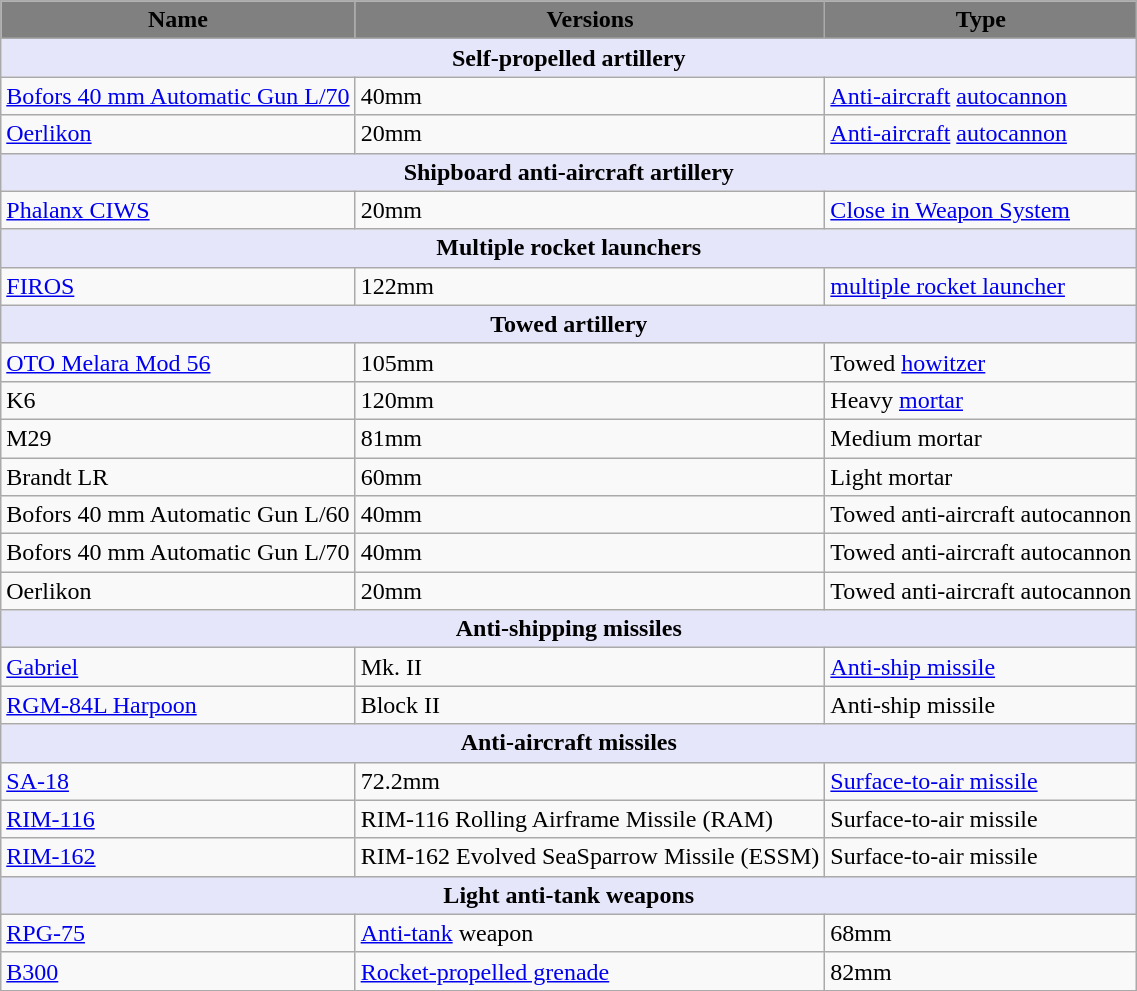<table class="wikitable">
<tr>
<th style="color: #000000; background-color: grey;">Name</th>
<th style="color: #000000; background-color: grey;">Versions</th>
<th style="color: #000000; background-color: grey;">Type</th>
</tr>
<tr>
<th style="align: center; background: lavender;" colspan="5"><strong>Self-propelled artillery</strong></th>
</tr>
<tr>
<td><a href='#'>Bofors 40 mm Automatic Gun L/70</a></td>
<td>40mm</td>
<td><a href='#'>Anti-aircraft</a> <a href='#'>autocannon</a></td>
</tr>
<tr>
<td><a href='#'>Oerlikon</a></td>
<td>20mm</td>
<td><a href='#'>Anti-aircraft</a> <a href='#'>autocannon</a></td>
</tr>
<tr>
<th style="align: center; background: lavender;" colspan="5"><strong>Shipboard anti-aircraft artillery</strong></th>
</tr>
<tr>
<td><a href='#'>Phalanx CIWS</a></td>
<td>20mm</td>
<td><a href='#'>Close in Weapon System</a></td>
</tr>
<tr>
<th style="align: center; background: lavender;" colspan="5"><strong>Multiple rocket launchers</strong></th>
</tr>
<tr>
<td><a href='#'>FIROS</a></td>
<td>122mm</td>
<td><a href='#'>multiple rocket launcher</a></td>
</tr>
<tr>
<th style="align: center; background: lavender;" colspan="5"><strong>Towed artillery</strong></th>
</tr>
<tr>
<td><a href='#'>OTO Melara Mod 56</a></td>
<td>105mm</td>
<td>Towed <a href='#'>howitzer</a></td>
</tr>
<tr>
<td>K6</td>
<td>120mm</td>
<td>Heavy <a href='#'>mortar</a></td>
</tr>
<tr>
<td>M29</td>
<td>81mm</td>
<td>Medium mortar</td>
</tr>
<tr>
<td>Brandt LR</td>
<td>60mm</td>
<td>Light mortar</td>
</tr>
<tr>
<td>Bofors 40 mm Automatic Gun L/60</td>
<td>40mm</td>
<td>Towed anti-aircraft autocannon</td>
</tr>
<tr>
<td>Bofors 40 mm Automatic Gun L/70</td>
<td>40mm</td>
<td>Towed anti-aircraft autocannon</td>
</tr>
<tr>
<td>Oerlikon</td>
<td>20mm</td>
<td>Towed anti-aircraft autocannon</td>
</tr>
<tr>
<th style="align: center; background: lavender;" colspan="5"><strong>Anti-shipping missiles</strong></th>
</tr>
<tr>
<td><a href='#'>Gabriel</a></td>
<td>Mk. II</td>
<td><a href='#'>Anti-ship missile</a></td>
</tr>
<tr>
<td><a href='#'>RGM-84L Harpoon</a></td>
<td>Block II</td>
<td>Anti-ship missile</td>
</tr>
<tr>
<th style="align: center; background: lavender;" colspan="5"><strong>Anti-aircraft missiles</strong></th>
</tr>
<tr>
<td><a href='#'>SA-18</a></td>
<td>72.2mm</td>
<td><a href='#'>Surface-to-air missile</a></td>
</tr>
<tr>
<td><a href='#'>RIM-116</a></td>
<td>RIM-116 Rolling Airframe Missile (RAM)</td>
<td>Surface-to-air missile</td>
</tr>
<tr>
<td><a href='#'>RIM-162</a></td>
<td>RIM-162 Evolved SeaSparrow Missile (ESSM)</td>
<td>Surface-to-air missile</td>
</tr>
<tr>
<th style="align: center; background: lavender;" colspan="5"><strong>Light anti-tank weapons</strong></th>
</tr>
<tr>
<td><a href='#'>RPG-75</a></td>
<td><a href='#'>Anti-tank</a> weapon</td>
<td>68mm</td>
</tr>
<tr>
<td><a href='#'>B300</a></td>
<td><a href='#'>Rocket-propelled grenade</a></td>
<td>82mm</td>
</tr>
<tr>
</tr>
</table>
